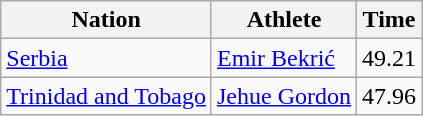<table class="wikitable sortable">
<tr>
<th>Nation</th>
<th>Athlete</th>
<th>Time</th>
</tr>
<tr>
<td> <a href='#'>Serbia</a></td>
<td><a href='#'>Emir Bekrić</a></td>
<td>49.21</td>
</tr>
<tr>
<td> <a href='#'>Trinidad and Tobago</a></td>
<td><a href='#'>Jehue Gordon</a></td>
<td>47.96</td>
</tr>
</table>
